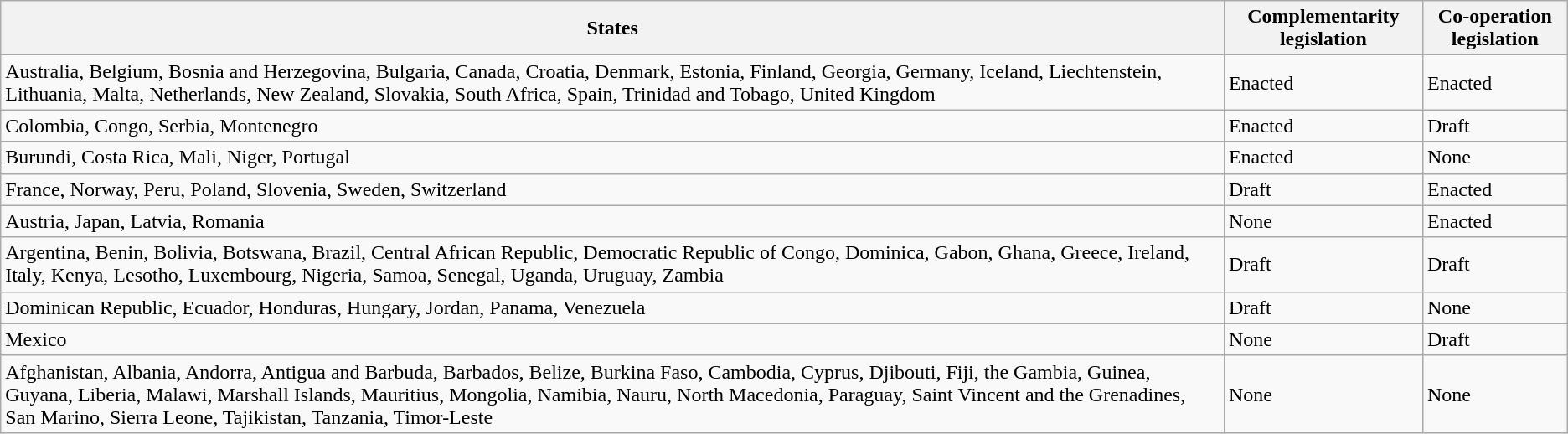<table class="wikitable">
<tr>
<th>States</th>
<th>Complementarity legislation</th>
<th>Co-operation legislation</th>
</tr>
<tr>
<td>Australia, Belgium, Bosnia and Herzegovina, Bulgaria, Canada, Croatia, Denmark, Estonia, Finland, Georgia, Germany, Iceland, Liechtenstein, Lithuania, Malta, Netherlands, New Zealand, Slovakia, South Africa, Spain, Trinidad and Tobago, United Kingdom</td>
<td>Enacted</td>
<td>Enacted</td>
</tr>
<tr>
<td>Colombia, Congo, Serbia, Montenegro</td>
<td>Enacted</td>
<td>Draft</td>
</tr>
<tr>
<td>Burundi, Costa Rica, Mali, Niger, Portugal</td>
<td>Enacted</td>
<td>None</td>
</tr>
<tr>
<td>France, Norway, Peru, Poland, Slovenia, Sweden, Switzerland</td>
<td>Draft</td>
<td>Enacted</td>
</tr>
<tr>
<td>Austria, Japan, Latvia, Romania</td>
<td>None</td>
<td>Enacted</td>
</tr>
<tr>
<td>Argentina, Benin, Bolivia, Botswana, Brazil, Central African Republic, Democratic Republic of Congo, Dominica, Gabon, Ghana, Greece, Ireland, Italy, Kenya, Lesotho, Luxembourg, Nigeria, Samoa, Senegal, Uganda, Uruguay, Zambia</td>
<td>Draft</td>
<td>Draft</td>
</tr>
<tr>
<td>Dominican Republic, Ecuador, Honduras, Hungary, Jordan, Panama, Venezuela</td>
<td>Draft</td>
<td>None</td>
</tr>
<tr>
<td>Mexico</td>
<td>None</td>
<td>Draft</td>
</tr>
<tr>
<td>Afghanistan, Albania, Andorra, Antigua and Barbuda, Barbados, Belize, Burkina Faso, Cambodia, Cyprus, Djibouti, Fiji, the Gambia, Guinea, Guyana, Liberia, Malawi, Marshall Islands, Mauritius, Mongolia, Namibia, Nauru, North Macedonia, Paraguay, Saint Vincent and the Grenadines, San Marino, Sierra Leone, Tajikistan, Tanzania, Timor-Leste</td>
<td>None</td>
<td>None</td>
</tr>
</table>
